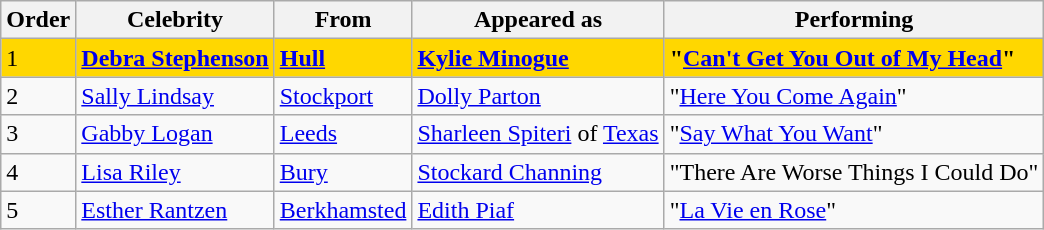<table class="wikitable">
<tr>
<th>Order</th>
<th>Celebrity</th>
<th>From</th>
<th>Appeared as</th>
<th>Performing</th>
</tr>
<tr style="background:gold;">
<td>1</td>
<td><strong><a href='#'>Debra Stephenson</a></strong></td>
<td><strong><a href='#'>Hull</a></strong></td>
<td><strong><a href='#'>Kylie Minogue</a></strong></td>
<td><strong>"<a href='#'>Can't Get You Out of My Head</a>"</strong></td>
</tr>
<tr>
<td>2</td>
<td><a href='#'>Sally Lindsay</a></td>
<td><a href='#'>Stockport</a></td>
<td><a href='#'>Dolly Parton</a></td>
<td>"<a href='#'>Here You Come Again</a>"</td>
</tr>
<tr>
<td>3</td>
<td><a href='#'>Gabby Logan</a></td>
<td><a href='#'>Leeds</a></td>
<td><a href='#'>Sharleen Spiteri</a> of <a href='#'>Texas</a></td>
<td>"<a href='#'>Say What You Want</a>"</td>
</tr>
<tr>
<td>4</td>
<td><a href='#'>Lisa Riley</a></td>
<td><a href='#'>Bury</a></td>
<td><a href='#'>Stockard Channing</a></td>
<td>"There Are Worse Things I Could Do"</td>
</tr>
<tr>
<td>5</td>
<td><a href='#'>Esther Rantzen</a></td>
<td><a href='#'>Berkhamsted</a></td>
<td><a href='#'>Edith Piaf</a></td>
<td>"<a href='#'>La Vie en Rose</a>"</td>
</tr>
</table>
